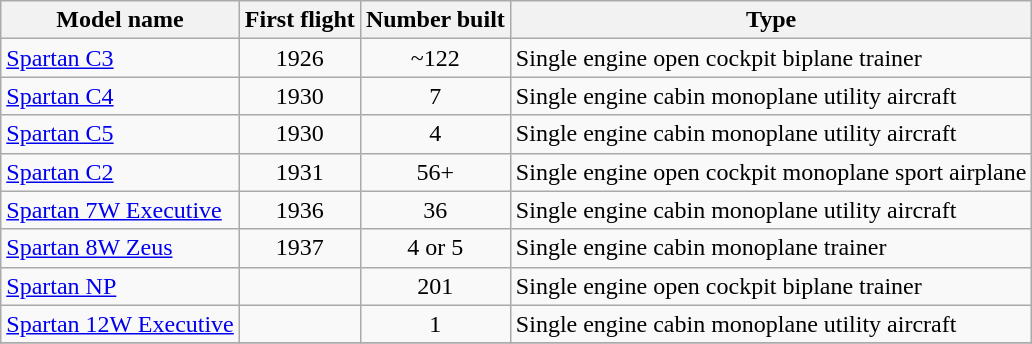<table class="wikitable sortable">
<tr>
<th>Model name</th>
<th>First flight</th>
<th>Number built</th>
<th>Type</th>
</tr>
<tr>
<td align=left><a href='#'>Spartan C3</a></td>
<td align=center>1926</td>
<td align=center>~122</td>
<td align=left>Single engine open cockpit biplane trainer</td>
</tr>
<tr>
<td align=left><a href='#'>Spartan C4</a></td>
<td align=center>1930</td>
<td align=center>7</td>
<td align=left>Single engine cabin monoplane utility aircraft</td>
</tr>
<tr>
<td align=left><a href='#'>Spartan C5</a></td>
<td align=center>1930</td>
<td align=center>4</td>
<td align=left>Single engine cabin monoplane utility aircraft</td>
</tr>
<tr>
<td align=left><a href='#'>Spartan C2</a></td>
<td align=center>1931</td>
<td align=center>56+</td>
<td align=left>Single engine open cockpit monoplane sport airplane</td>
</tr>
<tr>
<td align=left><a href='#'>Spartan 7W Executive</a></td>
<td align=center>1936</td>
<td align=center>36</td>
<td align=left>Single engine cabin monoplane utility aircraft</td>
</tr>
<tr>
<td align=left><a href='#'>Spartan 8W Zeus</a></td>
<td align=center>1937</td>
<td align=center>4 or 5</td>
<td align=left>Single engine cabin monoplane trainer</td>
</tr>
<tr>
<td align=left><a href='#'>Spartan NP</a></td>
<td align=center></td>
<td align=center>201</td>
<td align=left>Single engine open cockpit biplane trainer</td>
</tr>
<tr>
<td align=left><a href='#'>Spartan 12W Executive</a></td>
<td align=center></td>
<td align=center>1</td>
<td align=left>Single engine cabin monoplane utility aircraft</td>
</tr>
<tr>
</tr>
</table>
